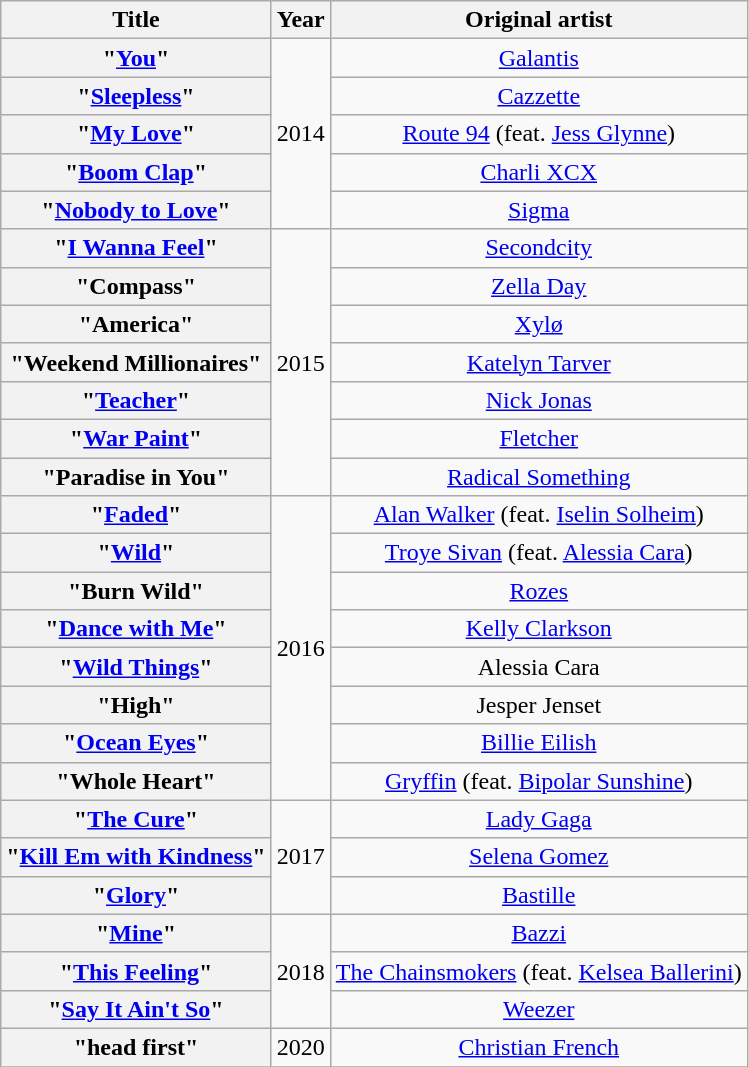<table class="wikitable plainrowheaders" style="text-align:center;">
<tr>
<th scope="col">Title</th>
<th scope="col">Year</th>
<th scope="col">Original artist</th>
</tr>
<tr>
<th scope="row">"<a href='#'>You</a>"</th>
<td rowspan="5">2014</td>
<td><a href='#'>Galantis</a></td>
</tr>
<tr>
<th scope="row">"<a href='#'>Sleepless</a>"</th>
<td><a href='#'>Cazzette</a></td>
</tr>
<tr>
<th scope="row">"<a href='#'>My Love</a>"</th>
<td><a href='#'>Route 94</a> (feat. <a href='#'>Jess Glynne</a>)</td>
</tr>
<tr>
<th scope="row">"<a href='#'>Boom Clap</a>"</th>
<td><a href='#'>Charli XCX</a></td>
</tr>
<tr>
<th scope="row">"<a href='#'>Nobody to Love</a>"</th>
<td><a href='#'>Sigma</a></td>
</tr>
<tr>
<th scope="row">"<a href='#'>I Wanna Feel</a>"</th>
<td rowspan="7">2015</td>
<td><a href='#'>Secondcity</a></td>
</tr>
<tr>
<th scope="row">"Compass"</th>
<td><a href='#'>Zella Day</a></td>
</tr>
<tr>
<th scope="row">"America"</th>
<td><a href='#'>Xylø</a></td>
</tr>
<tr>
<th scope="row">"Weekend Millionaires"</th>
<td><a href='#'>Katelyn Tarver</a></td>
</tr>
<tr>
<th scope="row">"<a href='#'>Teacher</a>"</th>
<td><a href='#'>Nick Jonas</a></td>
</tr>
<tr>
<th scope="row">"<a href='#'>War Paint</a>"</th>
<td><a href='#'>Fletcher</a></td>
</tr>
<tr>
<th scope="row">"Paradise in You"</th>
<td><a href='#'>Radical Something</a></td>
</tr>
<tr>
<th scope="row">"<a href='#'>Faded</a>"</th>
<td rowspan="8">2016</td>
<td><a href='#'>Alan Walker</a> (feat. <a href='#'>Iselin Solheim</a>)</td>
</tr>
<tr>
<th scope="row">"<a href='#'>Wild</a>"</th>
<td><a href='#'>Troye Sivan</a> (feat. <a href='#'>Alessia Cara</a>)</td>
</tr>
<tr>
<th scope="row">"Burn Wild"</th>
<td><a href='#'>Rozes</a></td>
</tr>
<tr>
<th scope="row">"<a href='#'>Dance with Me</a>"</th>
<td><a href='#'>Kelly Clarkson</a></td>
</tr>
<tr>
<th scope="row">"<a href='#'>Wild Things</a>"</th>
<td>Alessia Cara</td>
</tr>
<tr>
<th scope="row">"High"</th>
<td>Jesper Jenset</td>
</tr>
<tr>
<th scope="row">"<a href='#'>Ocean Eyes</a>"</th>
<td><a href='#'>Billie Eilish</a></td>
</tr>
<tr>
<th scope="row">"Whole Heart"</th>
<td><a href='#'>Gryffin</a> (feat. <a href='#'>Bipolar Sunshine</a>)</td>
</tr>
<tr>
<th scope="row">"<a href='#'>The Cure</a>"</th>
<td rowspan="3">2017</td>
<td><a href='#'>Lady Gaga</a></td>
</tr>
<tr>
<th scope="row">"<a href='#'>Kill Em with Kindness</a>"</th>
<td><a href='#'>Selena Gomez</a></td>
</tr>
<tr>
<th scope="row">"<a href='#'>Glory</a>"</th>
<td><a href='#'>Bastille</a></td>
</tr>
<tr>
<th scope="row">"<a href='#'>Mine</a>"</th>
<td rowspan="3">2018</td>
<td><a href='#'>Bazzi</a></td>
</tr>
<tr>
<th scope="row">"<a href='#'>This Feeling</a>"</th>
<td><a href='#'>The Chainsmokers</a> (feat. <a href='#'>Kelsea Ballerini</a>)</td>
</tr>
<tr>
<th scope="row">"<a href='#'>Say It Ain't So</a>"</th>
<td><a href='#'>Weezer</a></td>
</tr>
<tr>
<th scope="row">"head first"</th>
<td>2020</td>
<td><a href='#'>Christian French</a></td>
</tr>
<tr>
</tr>
</table>
